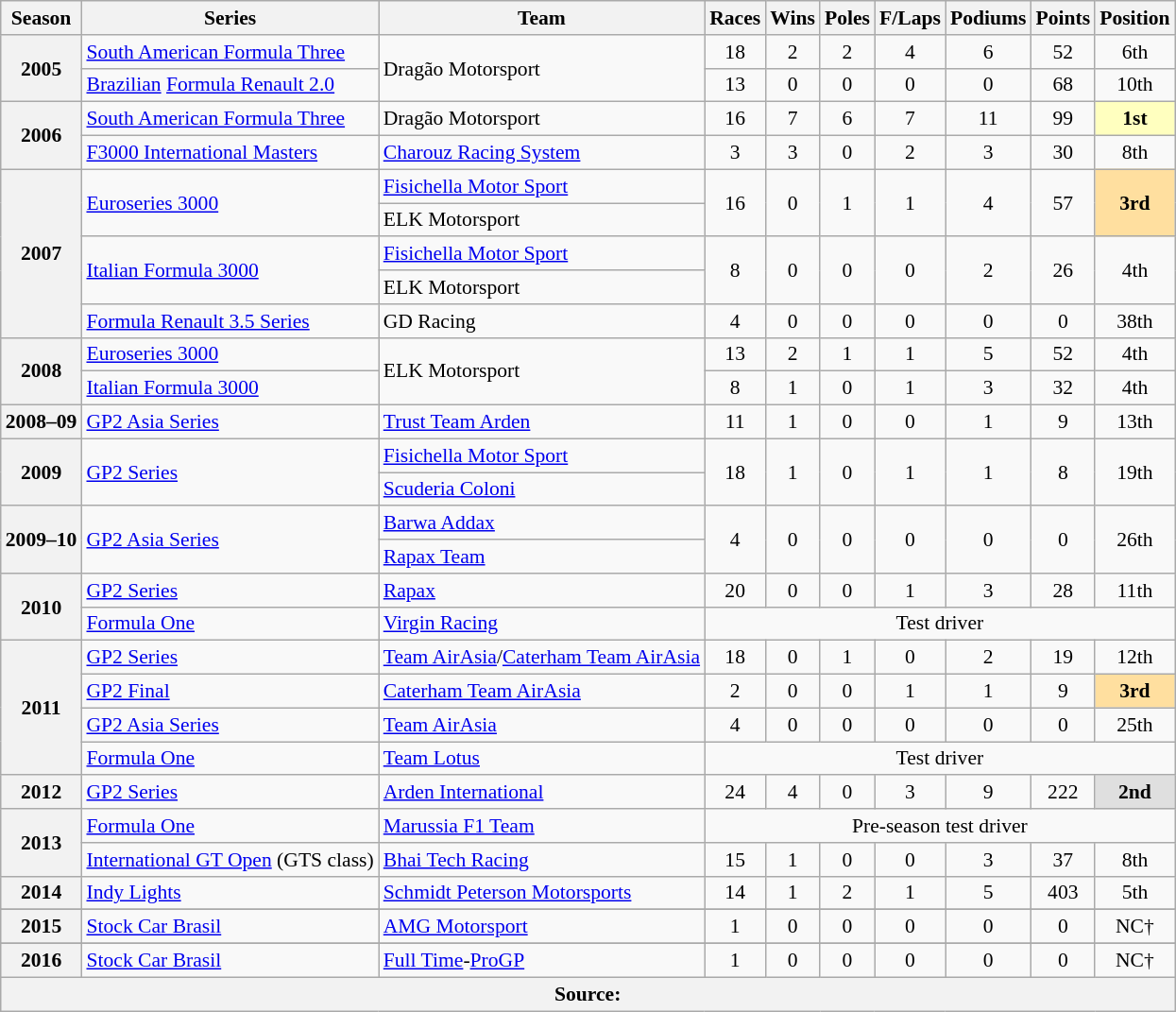<table class="wikitable" style="font-size: 90%; text-align:center">
<tr>
<th>Season</th>
<th>Series</th>
<th>Team</th>
<th>Races</th>
<th>Wins</th>
<th>Poles</th>
<th>F/Laps</th>
<th>Podiums</th>
<th>Points</th>
<th>Position</th>
</tr>
<tr>
<th rowspan=2>2005</th>
<td align=left><a href='#'>South American Formula Three</a></td>
<td align=left rowspan=2>Dragão Motorsport</td>
<td>18</td>
<td>2</td>
<td>2</td>
<td>4</td>
<td>6</td>
<td>52</td>
<td>6th</td>
</tr>
<tr>
<td align=left><a href='#'>Brazilian</a> <a href='#'>Formula Renault 2.0</a></td>
<td>13</td>
<td>0</td>
<td>0</td>
<td>0</td>
<td>0</td>
<td>68</td>
<td>10th</td>
</tr>
<tr>
<th rowspan=2>2006</th>
<td align=left><a href='#'>South American Formula Three</a></td>
<td align=left>Dragão Motorsport</td>
<td>16</td>
<td>7</td>
<td>6</td>
<td>7</td>
<td>11</td>
<td>99</td>
<td style="background:#FFFFBF;"><strong>1st</strong></td>
</tr>
<tr>
<td align=left><a href='#'>F3000 International Masters</a></td>
<td align=left><a href='#'>Charouz Racing System</a></td>
<td>3</td>
<td>3</td>
<td>0</td>
<td>2</td>
<td>3</td>
<td>30</td>
<td>8th</td>
</tr>
<tr>
<th rowspan=5>2007</th>
<td align=left rowspan=2><a href='#'>Euroseries 3000</a></td>
<td align=left><a href='#'>Fisichella Motor Sport</a></td>
<td rowspan=2>16</td>
<td rowspan=2>0</td>
<td rowspan=2>1</td>
<td rowspan=2>1</td>
<td rowspan=2>4</td>
<td rowspan=2>57</td>
<td style="background:#FFDF9F;" rowspan=2><strong>3rd</strong></td>
</tr>
<tr>
<td align=left>ELK Motorsport</td>
</tr>
<tr>
<td align=left rowspan=2><a href='#'>Italian Formula 3000</a></td>
<td align=left><a href='#'>Fisichella Motor Sport</a></td>
<td rowspan=2>8</td>
<td rowspan=2>0</td>
<td rowspan=2>0</td>
<td rowspan=2>0</td>
<td rowspan=2>2</td>
<td rowspan=2>26</td>
<td rowspan=2>4th</td>
</tr>
<tr>
<td align=left>ELK Motorsport</td>
</tr>
<tr>
<td align=left><a href='#'>Formula Renault 3.5 Series</a></td>
<td align=left>GD Racing</td>
<td>4</td>
<td>0</td>
<td>0</td>
<td>0</td>
<td>0</td>
<td>0</td>
<td>38th</td>
</tr>
<tr>
<th rowspan=2>2008</th>
<td align=left><a href='#'>Euroseries 3000</a></td>
<td align=left rowspan=2>ELK Motorsport</td>
<td>13</td>
<td>2</td>
<td>1</td>
<td>1</td>
<td>5</td>
<td>52</td>
<td>4th</td>
</tr>
<tr>
<td align=left><a href='#'>Italian Formula 3000</a></td>
<td>8</td>
<td>1</td>
<td>0</td>
<td>1</td>
<td>3</td>
<td>32</td>
<td>4th</td>
</tr>
<tr>
<th>2008–09</th>
<td align=left><a href='#'>GP2 Asia Series</a></td>
<td align=left><a href='#'>Trust Team Arden</a></td>
<td>11</td>
<td>1</td>
<td>0</td>
<td>0</td>
<td>1</td>
<td>9</td>
<td>13th</td>
</tr>
<tr>
<th rowspan=2>2009</th>
<td align=left rowspan=2><a href='#'>GP2 Series</a></td>
<td align=left><a href='#'>Fisichella Motor Sport</a></td>
<td rowspan=2>18</td>
<td rowspan=2>1</td>
<td rowspan=2>0</td>
<td rowspan=2>1</td>
<td rowspan=2>1</td>
<td rowspan=2>8</td>
<td rowspan=2>19th</td>
</tr>
<tr>
<td align=left><a href='#'>Scuderia Coloni</a></td>
</tr>
<tr>
<th rowspan=2>2009–10</th>
<td align=left rowspan=2><a href='#'>GP2 Asia Series</a></td>
<td align=left><a href='#'>Barwa Addax</a></td>
<td rowspan=2>4</td>
<td rowspan=2>0</td>
<td rowspan=2>0</td>
<td rowspan=2>0</td>
<td rowspan=2>0</td>
<td rowspan=2>0</td>
<td rowspan=2>26th</td>
</tr>
<tr>
<td align=left><a href='#'>Rapax Team</a></td>
</tr>
<tr>
<th rowspan=2>2010</th>
<td align=left><a href='#'>GP2 Series</a></td>
<td align=left><a href='#'>Rapax</a></td>
<td>20</td>
<td>0</td>
<td>0</td>
<td>1</td>
<td>3</td>
<td>28</td>
<td>11th</td>
</tr>
<tr>
<td align=left><a href='#'>Formula One</a></td>
<td align=left><a href='#'>Virgin Racing</a></td>
<td align="center" colspan=7>Test driver</td>
</tr>
<tr>
<th rowspan=4>2011</th>
<td align=left><a href='#'>GP2 Series</a></td>
<td align=left><a href='#'>Team AirAsia</a>/<a href='#'>Caterham Team AirAsia</a></td>
<td>18</td>
<td>0</td>
<td>1</td>
<td>0</td>
<td>2</td>
<td>19</td>
<td>12th</td>
</tr>
<tr>
<td align=left><a href='#'>GP2 Final</a></td>
<td align=left><a href='#'>Caterham Team AirAsia</a></td>
<td>2</td>
<td>0</td>
<td>0</td>
<td>1</td>
<td>1</td>
<td>9</td>
<td style="background:#FFDF9F;"><strong>3rd</strong></td>
</tr>
<tr>
<td align=left><a href='#'>GP2 Asia Series</a></td>
<td align=left><a href='#'>Team AirAsia</a></td>
<td>4</td>
<td>0</td>
<td>0</td>
<td>0</td>
<td>0</td>
<td>0</td>
<td>25th</td>
</tr>
<tr>
<td align=left><a href='#'>Formula One</a></td>
<td align=left><a href='#'>Team Lotus</a></td>
<td align="center" colspan=7>Test driver</td>
</tr>
<tr>
<th>2012</th>
<td align=left><a href='#'>GP2 Series</a></td>
<td align=left><a href='#'>Arden International</a></td>
<td>24</td>
<td>4</td>
<td>0</td>
<td>3</td>
<td>9</td>
<td>222</td>
<td style="background:#DFDFDF;"><strong>2nd</strong></td>
</tr>
<tr>
<th rowspan=2>2013</th>
<td align=left><a href='#'>Formula One</a></td>
<td align=left><a href='#'>Marussia F1 Team</a></td>
<td align="center" colspan=7>Pre-season test driver</td>
</tr>
<tr>
<td align=left><a href='#'>International GT Open</a> (GTS class)</td>
<td align=left><a href='#'>Bhai Tech Racing</a></td>
<td>15</td>
<td>1</td>
<td>0</td>
<td>0</td>
<td>3</td>
<td>37</td>
<td>8th</td>
</tr>
<tr>
<th>2014</th>
<td align=left><a href='#'>Indy Lights</a></td>
<td align=left><a href='#'>Schmidt Peterson Motorsports</a></td>
<td>14</td>
<td>1</td>
<td>2</td>
<td>1</td>
<td>5</td>
<td>403</td>
<td>5th</td>
</tr>
<tr>
</tr>
<tr>
<th>2015</th>
<td align=left><a href='#'>Stock Car Brasil</a></td>
<td align=left><a href='#'>AMG Motorsport</a></td>
<td>1</td>
<td>0</td>
<td>0</td>
<td>0</td>
<td>0</td>
<td>0</td>
<td>NC†</td>
</tr>
<tr>
</tr>
<tr>
<th>2016</th>
<td align=left><a href='#'>Stock Car Brasil</a></td>
<td align=left><a href='#'>Full Time</a>-<a href='#'>ProGP</a></td>
<td>1</td>
<td>0</td>
<td>0</td>
<td>0</td>
<td>0</td>
<td>0</td>
<td>NC†</td>
</tr>
<tr>
<th colspan="10">Source:</th>
</tr>
</table>
